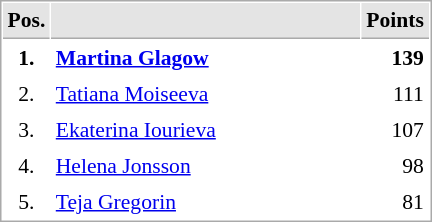<table cellspacing="1" cellpadding="3" style="border:1px solid #AAAAAA;font-size:90%">
<tr bgcolor="#E4E4E4">
<th style="border-bottom:1px solid #AAAAAA" width=10>Pos.</th>
<th style="border-bottom:1px solid #AAAAAA" width=200></th>
<th style="border-bottom:1px solid #AAAAAA" width=20>Points</th>
</tr>
<tr>
<td align="center"><strong>1.</strong></td>
<td> <strong><a href='#'>Martina Glagow</a></strong></td>
<td align="right"><strong>139</strong></td>
</tr>
<tr>
<td align="center">2.</td>
<td> <a href='#'>Tatiana Moiseeva</a></td>
<td align="right">111</td>
</tr>
<tr>
<td align="center">3.</td>
<td> <a href='#'>Ekaterina Iourieva</a></td>
<td align="right">107</td>
</tr>
<tr>
<td align="center">4.</td>
<td> <a href='#'>Helena Jonsson</a></td>
<td align="right">98</td>
</tr>
<tr>
<td align="center">5.</td>
<td> <a href='#'>Teja Gregorin</a></td>
<td align="right">81</td>
</tr>
</table>
